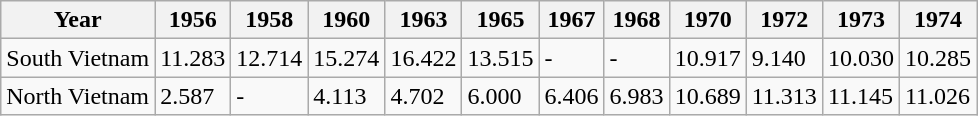<table class="wikitable">
<tr>
<th>Year</th>
<th>1956</th>
<th>1958</th>
<th>1960</th>
<th>1963</th>
<th>1965</th>
<th>1967</th>
<th>1968</th>
<th>1970</th>
<th>1972</th>
<th>1973</th>
<th>1974</th>
</tr>
<tr>
<td>South Vietnam</td>
<td>11.283</td>
<td>12.714</td>
<td>15.274</td>
<td>16.422</td>
<td>13.515</td>
<td>-</td>
<td>-</td>
<td>10.917</td>
<td>9.140</td>
<td>10.030</td>
<td>10.285</td>
</tr>
<tr>
<td>North Vietnam</td>
<td>2.587</td>
<td>-</td>
<td>4.113</td>
<td>4.702</td>
<td>6.000</td>
<td>6.406</td>
<td>6.983</td>
<td>10.689</td>
<td>11.313</td>
<td>11.145</td>
<td>11.026</td>
</tr>
</table>
